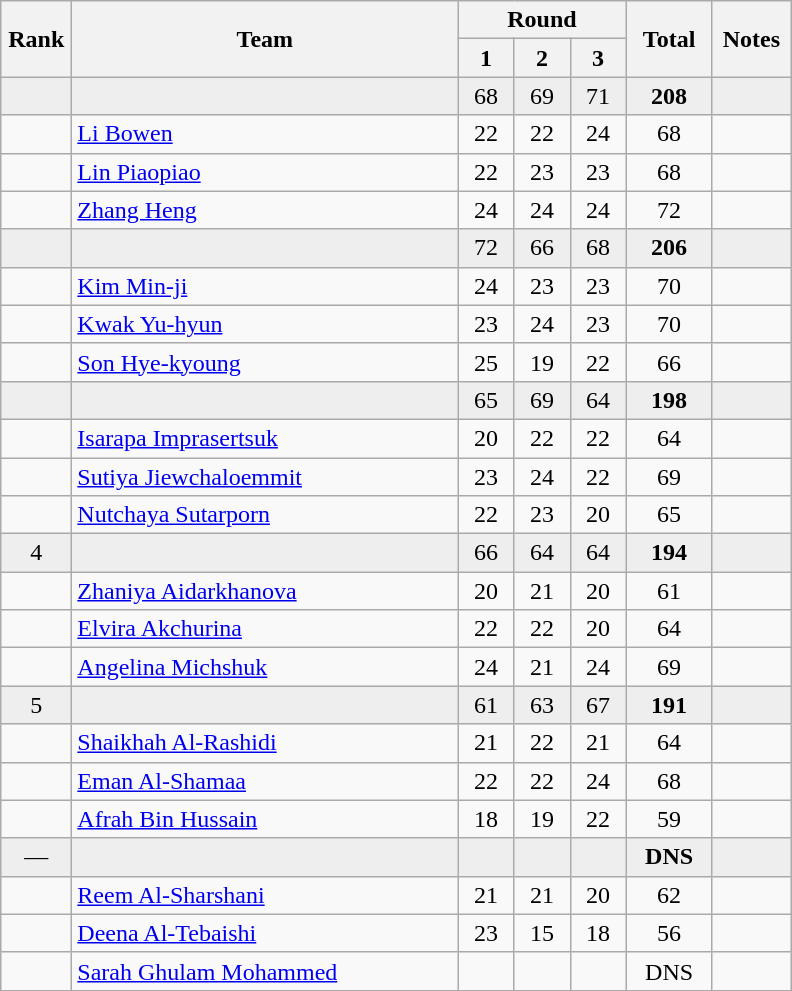<table class="wikitable" style="text-align:center">
<tr>
<th rowspan=2 width=40>Rank</th>
<th rowspan=2 width=250>Team</th>
<th colspan=3>Round</th>
<th rowspan=2 width=50>Total</th>
<th rowspan=2 width=45>Notes</th>
</tr>
<tr>
<th width=30>1</th>
<th width=30>2</th>
<th width=30>3</th>
</tr>
<tr bgcolor=eeeeee>
<td></td>
<td align=left></td>
<td>68</td>
<td>69</td>
<td>71</td>
<td><strong>208</strong></td>
<td></td>
</tr>
<tr>
<td></td>
<td align=left><a href='#'>Li Bowen</a></td>
<td>22</td>
<td>22</td>
<td>24</td>
<td>68</td>
<td></td>
</tr>
<tr>
<td></td>
<td align=left><a href='#'>Lin Piaopiao</a></td>
<td>22</td>
<td>23</td>
<td>23</td>
<td>68</td>
<td></td>
</tr>
<tr>
<td></td>
<td align=left><a href='#'>Zhang Heng</a></td>
<td>24</td>
<td>24</td>
<td>24</td>
<td>72</td>
<td></td>
</tr>
<tr bgcolor=eeeeee>
<td></td>
<td align=left></td>
<td>72</td>
<td>66</td>
<td>68</td>
<td><strong>206</strong></td>
<td></td>
</tr>
<tr>
<td></td>
<td align=left><a href='#'>Kim Min-ji</a></td>
<td>24</td>
<td>23</td>
<td>23</td>
<td>70</td>
<td></td>
</tr>
<tr>
<td></td>
<td align=left><a href='#'>Kwak Yu-hyun</a></td>
<td>23</td>
<td>24</td>
<td>23</td>
<td>70</td>
<td></td>
</tr>
<tr>
<td></td>
<td align=left><a href='#'>Son Hye-kyoung</a></td>
<td>25</td>
<td>19</td>
<td>22</td>
<td>66</td>
<td></td>
</tr>
<tr bgcolor=eeeeee>
<td></td>
<td align=left></td>
<td>65</td>
<td>69</td>
<td>64</td>
<td><strong>198</strong></td>
<td></td>
</tr>
<tr>
<td></td>
<td align=left><a href='#'>Isarapa Imprasertsuk</a></td>
<td>20</td>
<td>22</td>
<td>22</td>
<td>64</td>
<td></td>
</tr>
<tr>
<td></td>
<td align=left><a href='#'>Sutiya Jiewchaloemmit</a></td>
<td>23</td>
<td>24</td>
<td>22</td>
<td>69</td>
<td></td>
</tr>
<tr>
<td></td>
<td align=left><a href='#'>Nutchaya Sutarporn</a></td>
<td>22</td>
<td>23</td>
<td>20</td>
<td>65</td>
<td></td>
</tr>
<tr bgcolor=eeeeee>
<td>4</td>
<td align=left></td>
<td>66</td>
<td>64</td>
<td>64</td>
<td><strong>194</strong></td>
<td></td>
</tr>
<tr>
<td></td>
<td align=left><a href='#'>Zhaniya Aidarkhanova</a></td>
<td>20</td>
<td>21</td>
<td>20</td>
<td>61</td>
<td></td>
</tr>
<tr>
<td></td>
<td align=left><a href='#'>Elvira Akchurina</a></td>
<td>22</td>
<td>22</td>
<td>20</td>
<td>64</td>
<td></td>
</tr>
<tr>
<td></td>
<td align=left><a href='#'>Angelina Michshuk</a></td>
<td>24</td>
<td>21</td>
<td>24</td>
<td>69</td>
<td></td>
</tr>
<tr bgcolor=eeeeee>
<td>5</td>
<td align=left></td>
<td>61</td>
<td>63</td>
<td>67</td>
<td><strong>191</strong></td>
<td></td>
</tr>
<tr>
<td></td>
<td align=left><a href='#'>Shaikhah Al-Rashidi</a></td>
<td>21</td>
<td>22</td>
<td>21</td>
<td>64</td>
<td></td>
</tr>
<tr>
<td></td>
<td align=left><a href='#'>Eman Al-Shamaa</a></td>
<td>22</td>
<td>22</td>
<td>24</td>
<td>68</td>
<td></td>
</tr>
<tr>
<td></td>
<td align=left><a href='#'>Afrah Bin Hussain</a></td>
<td>18</td>
<td>19</td>
<td>22</td>
<td>59</td>
<td></td>
</tr>
<tr bgcolor=eeeeee>
<td>—</td>
<td align=left></td>
<td></td>
<td></td>
<td></td>
<td><strong>DNS</strong></td>
<td></td>
</tr>
<tr>
<td></td>
<td align=left><a href='#'>Reem Al-Sharshani</a></td>
<td>21</td>
<td>21</td>
<td>20</td>
<td>62</td>
<td></td>
</tr>
<tr>
<td></td>
<td align=left><a href='#'>Deena Al-Tebaishi</a></td>
<td>23</td>
<td>15</td>
<td>18</td>
<td>56</td>
<td></td>
</tr>
<tr>
<td></td>
<td align=left><a href='#'>Sarah Ghulam Mohammed</a></td>
<td></td>
<td></td>
<td></td>
<td>DNS</td>
<td></td>
</tr>
</table>
